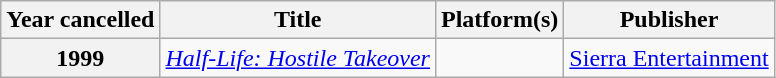<table class="wikitable sortable">
<tr>
<th>Year cancelled</th>
<th>Title</th>
<th>Platform(s)</th>
<th>Publisher</th>
</tr>
<tr>
<th>1999</th>
<td><em><a href='#'>Half-Life: Hostile Takeover</a></em></td>
<td></td>
<td><a href='#'>Sierra Entertainment</a></td>
</tr>
</table>
